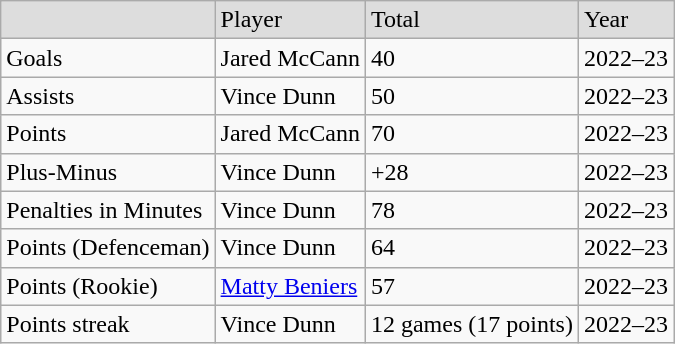<table class="wikitable">
<tr bgcolor="#dddddd">
<td></td>
<td>Player</td>
<td>Total</td>
<td>Year</td>
</tr>
<tr>
<td>Goals</td>
<td>Jared McCann</td>
<td>40</td>
<td>2022–23</td>
</tr>
<tr>
<td>Assists</td>
<td>Vince Dunn</td>
<td>50</td>
<td>2022–23</td>
</tr>
<tr>
<td>Points</td>
<td>Jared McCann</td>
<td>70</td>
<td>2022–23</td>
</tr>
<tr>
<td>Plus-Minus</td>
<td>Vince Dunn</td>
<td>+28</td>
<td>2022–23</td>
</tr>
<tr>
<td>Penalties in Minutes</td>
<td>Vince Dunn</td>
<td>78</td>
<td>2022–23</td>
</tr>
<tr>
<td>Points (Defenceman)</td>
<td>Vince Dunn</td>
<td>64</td>
<td>2022–23</td>
</tr>
<tr>
<td>Points (Rookie)</td>
<td><a href='#'>Matty Beniers</a></td>
<td>57</td>
<td>2022–23</td>
</tr>
<tr>
<td>Points streak</td>
<td>Vince Dunn</td>
<td>12 games (17 points)</td>
<td>2022–23</td>
</tr>
</table>
